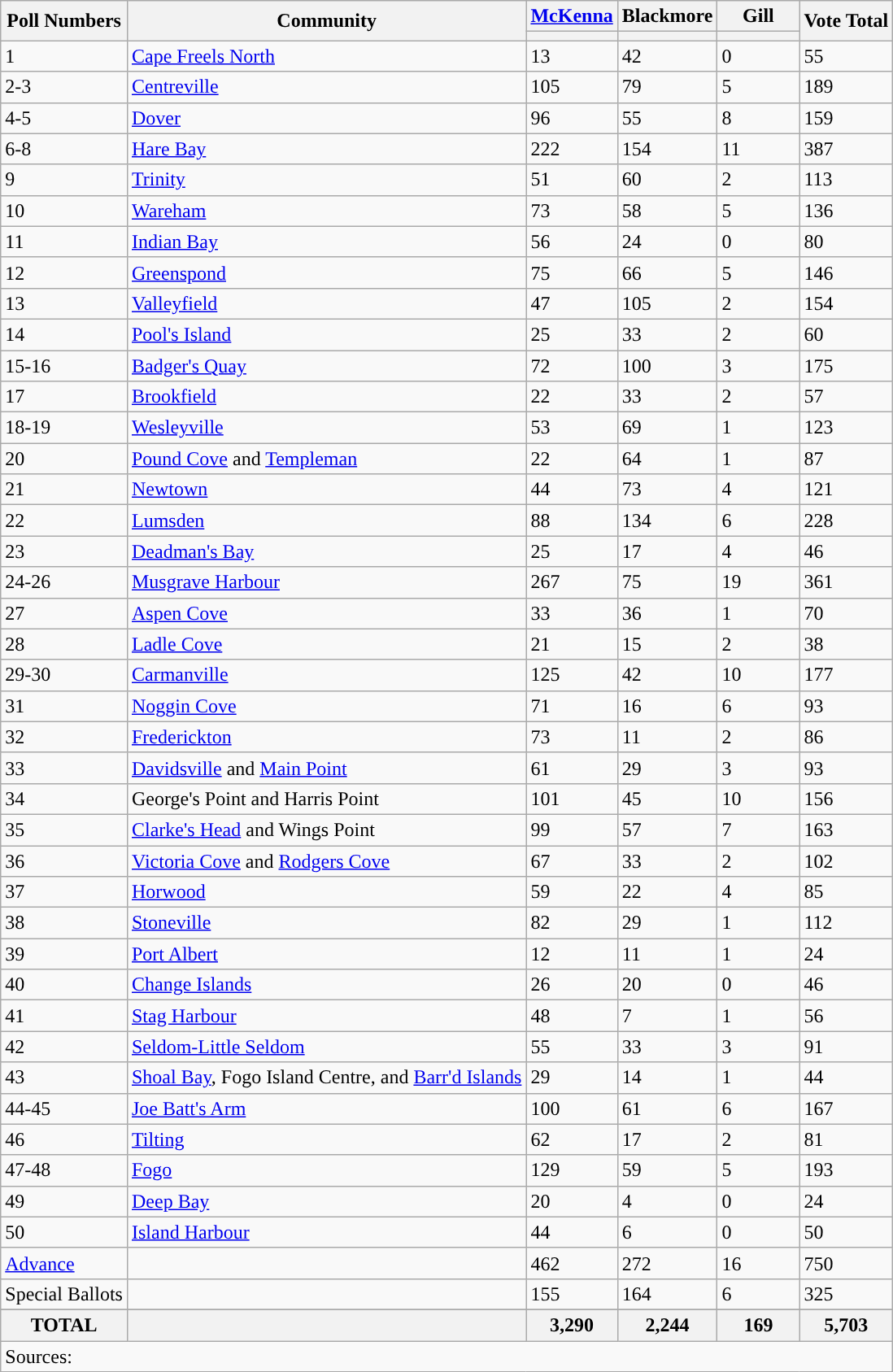<table class="wikitable sortable">
<tr>
<th rowspan="2">Poll Numbers</th>
<th rowspan="2">Community</th>
<th width="60px" class="unsortable"><a href='#'>McKenna</a></th>
<th width="60px" class="unsortable">Blackmore</th>
<th width="60px" class="unsortable">Gill</th>
<th rowspan="2">Vote Total</th>
</tr>
<tr>
<th style="background:"></th>
<th style="background:"></th>
<th style="background:"></th>
</tr>
<tr>
<td>1</td>
<td><a href='#'>Cape Freels North</a></td>
<td>13</td>
<td>42</td>
<td>0</td>
<td>55</td>
</tr>
<tr>
<td>2-3</td>
<td><a href='#'>Centreville</a></td>
<td>105</td>
<td>79</td>
<td>5</td>
<td>189</td>
</tr>
<tr>
<td>4-5</td>
<td><a href='#'>Dover</a></td>
<td>96</td>
<td>55</td>
<td>8</td>
<td>159</td>
</tr>
<tr>
<td>6-8</td>
<td><a href='#'>Hare Bay</a></td>
<td>222</td>
<td>154</td>
<td>11</td>
<td>387</td>
</tr>
<tr>
<td>9</td>
<td><a href='#'>Trinity</a></td>
<td>51</td>
<td>60</td>
<td>2</td>
<td>113</td>
</tr>
<tr>
<td>10</td>
<td><a href='#'>Wareham</a></td>
<td>73</td>
<td>58</td>
<td>5</td>
<td>136</td>
</tr>
<tr>
<td>11</td>
<td><a href='#'>Indian Bay</a></td>
<td>56</td>
<td>24</td>
<td>0</td>
<td>80</td>
</tr>
<tr>
<td>12</td>
<td><a href='#'>Greenspond</a></td>
<td>75</td>
<td>66</td>
<td>5</td>
<td>146</td>
</tr>
<tr>
<td>13</td>
<td><a href='#'>Valleyfield</a></td>
<td>47</td>
<td>105</td>
<td>2</td>
<td>154</td>
</tr>
<tr>
<td>14</td>
<td><a href='#'>Pool's Island</a></td>
<td>25</td>
<td>33</td>
<td>2</td>
<td>60</td>
</tr>
<tr>
<td>15-16</td>
<td><a href='#'>Badger's Quay</a></td>
<td>72</td>
<td>100</td>
<td>3</td>
<td>175</td>
</tr>
<tr>
<td>17</td>
<td><a href='#'>Brookfield</a></td>
<td>22</td>
<td>33</td>
<td>2</td>
<td>57</td>
</tr>
<tr>
<td>18-19</td>
<td><a href='#'>Wesleyville</a></td>
<td>53</td>
<td>69</td>
<td>1</td>
<td>123</td>
</tr>
<tr>
<td>20</td>
<td><a href='#'>Pound Cove</a> and <a href='#'>Templeman</a></td>
<td>22</td>
<td>64</td>
<td>1</td>
<td>87</td>
</tr>
<tr>
<td>21</td>
<td><a href='#'>Newtown</a></td>
<td>44</td>
<td>73</td>
<td>4</td>
<td>121</td>
</tr>
<tr>
<td>22</td>
<td><a href='#'>Lumsden</a></td>
<td>88</td>
<td>134</td>
<td>6</td>
<td>228</td>
</tr>
<tr>
<td>23</td>
<td><a href='#'>Deadman's Bay</a></td>
<td>25</td>
<td>17</td>
<td>4</td>
<td>46</td>
</tr>
<tr>
<td>24-26</td>
<td><a href='#'>Musgrave Harbour</a></td>
<td>267</td>
<td>75</td>
<td>19</td>
<td>361</td>
</tr>
<tr>
<td>27</td>
<td><a href='#'>Aspen Cove</a></td>
<td>33</td>
<td>36</td>
<td>1</td>
<td>70</td>
</tr>
<tr>
<td>28</td>
<td><a href='#'>Ladle Cove</a></td>
<td>21</td>
<td>15</td>
<td>2</td>
<td>38</td>
</tr>
<tr>
<td>29-30</td>
<td><a href='#'>Carmanville</a></td>
<td>125</td>
<td>42</td>
<td>10</td>
<td>177</td>
</tr>
<tr>
<td>31</td>
<td><a href='#'>Noggin Cove</a></td>
<td>71</td>
<td>16</td>
<td>6</td>
<td>93</td>
</tr>
<tr>
<td>32</td>
<td><a href='#'>Frederickton</a></td>
<td>73</td>
<td>11</td>
<td>2</td>
<td>86</td>
</tr>
<tr>
<td>33</td>
<td><a href='#'>Davidsville</a> and <a href='#'>Main Point</a></td>
<td>61</td>
<td>29</td>
<td>3</td>
<td>93</td>
</tr>
<tr>
<td>34</td>
<td>George's Point and Harris Point</td>
<td>101</td>
<td>45</td>
<td>10</td>
<td>156</td>
</tr>
<tr>
<td>35</td>
<td><a href='#'>Clarke's Head</a> and Wings Point</td>
<td>99</td>
<td>57</td>
<td>7</td>
<td>163</td>
</tr>
<tr>
<td>36</td>
<td><a href='#'>Victoria Cove</a> and <a href='#'>Rodgers Cove</a></td>
<td>67</td>
<td>33</td>
<td>2</td>
<td>102</td>
</tr>
<tr>
<td>37</td>
<td><a href='#'>Horwood</a></td>
<td>59</td>
<td>22</td>
<td>4</td>
<td>85</td>
</tr>
<tr>
<td>38</td>
<td><a href='#'>Stoneville</a></td>
<td>82</td>
<td>29</td>
<td>1</td>
<td>112</td>
</tr>
<tr>
<td>39</td>
<td><a href='#'>Port Albert</a></td>
<td>12</td>
<td>11</td>
<td>1</td>
<td>24</td>
</tr>
<tr>
<td>40</td>
<td><a href='#'>Change Islands</a></td>
<td>26</td>
<td>20</td>
<td>0</td>
<td>46</td>
</tr>
<tr>
<td>41</td>
<td><a href='#'>Stag Harbour</a></td>
<td>48</td>
<td>7</td>
<td>1</td>
<td>56</td>
</tr>
<tr>
<td>42</td>
<td><a href='#'>Seldom-Little Seldom</a></td>
<td>55</td>
<td>33</td>
<td>3</td>
<td>91</td>
</tr>
<tr>
<td>43</td>
<td><a href='#'>Shoal Bay</a>, Fogo Island Centre, and <a href='#'>Barr'd Islands</a></td>
<td>29</td>
<td>14</td>
<td>1</td>
<td>44</td>
</tr>
<tr>
<td>44-45</td>
<td><a href='#'>Joe Batt's Arm</a></td>
<td>100</td>
<td>61</td>
<td>6</td>
<td>167</td>
</tr>
<tr>
<td>46</td>
<td><a href='#'>Tilting</a></td>
<td>62</td>
<td>17</td>
<td>2</td>
<td>81</td>
</tr>
<tr>
<td>47-48</td>
<td><a href='#'>Fogo</a></td>
<td>129</td>
<td>59</td>
<td>5</td>
<td>193</td>
</tr>
<tr>
<td>49</td>
<td><a href='#'>Deep Bay</a></td>
<td>20</td>
<td>4</td>
<td>0</td>
<td>24</td>
</tr>
<tr>
<td>50</td>
<td><a href='#'>Island Harbour</a></td>
<td>44</td>
<td>6</td>
<td>0</td>
<td>50</td>
</tr>
<tr>
<td><a href='#'>Advance</a></td>
<td></td>
<td>462</td>
<td>272</td>
<td>16</td>
<td>750</td>
</tr>
<tr>
<td>Special Ballots</td>
<td></td>
<td>155</td>
<td>164</td>
<td>6</td>
<td>325</td>
</tr>
<tr>
</tr>
<tr class="sortbottom">
<th>TOTAL</th>
<th></th>
<th>3,290</th>
<th>2,244</th>
<th>169</th>
<th>5,703</th>
</tr>
<tr>
<td colspan="6">Sources:</td>
</tr>
</table>
